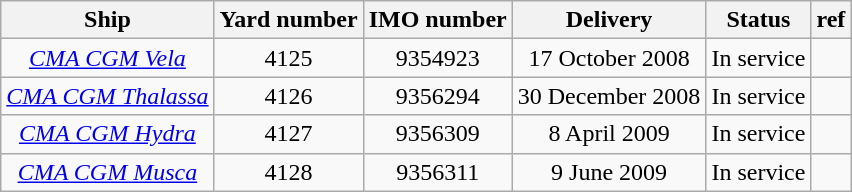<table class="wikitable" style="text-align:center">
<tr>
<th>Ship</th>
<th>Yard number</th>
<th>IMO number</th>
<th>Delivery</th>
<th>Status</th>
<th>ref</th>
</tr>
<tr>
<td><em><a href='#'>CMA CGM Vela</a></em></td>
<td>4125</td>
<td>9354923</td>
<td>17 October 2008</td>
<td>In service</td>
<td></td>
</tr>
<tr>
<td><em><a href='#'>CMA CGM Thalassa</a></em></td>
<td>4126</td>
<td>9356294</td>
<td>30 December 2008</td>
<td>In service</td>
<td></td>
</tr>
<tr>
<td><em><a href='#'>CMA CGM Hydra</a></em></td>
<td>4127</td>
<td>9356309</td>
<td>8 April 2009</td>
<td>In service</td>
<td></td>
</tr>
<tr>
<td><em><a href='#'>CMA CGM Musca</a></em></td>
<td>4128</td>
<td>9356311</td>
<td>9 June 2009</td>
<td>In service</td>
<td></td>
</tr>
</table>
